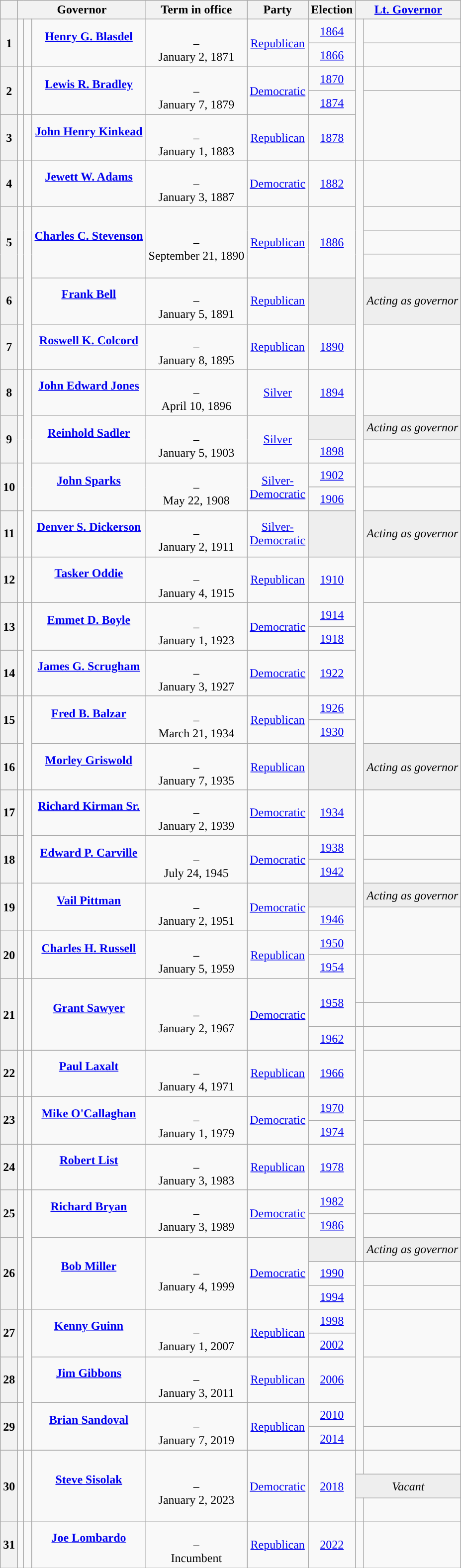<table class="wikitable sortable mw-collapsible sticky-header-multi" style="text-align:center;">
<tr>
<th scope="col" data-sort-type="number"></th>
<th scope="colgroup" colspan="3">Governor</th>
<th scope="col">Term in office</th>
<th scope="col">Party</th>
<th scope="col">Election</th>
<th scope="colgroup" colspan="2"><a href='#'>Lt. Governor</a></th>
</tr>
<tr style="height:2em;">
<th rowspan="2" scope="rowgroup">1</th>
<td rowspan="2" data-sort-value="Blasdel, Henry"></td>
<td rowspan="2" style="background: "> </td>
<td rowspan="2"><strong><a href='#'>Henry G. Blasdel</a></strong><br><br></td>
<td rowspan="2"><br>–<br>January 2, 1871<br></td>
<td rowspan="2"><a href='#'>Republican</a></td>
<td><a href='#'>1864</a></td>
<td rowspan="2" style="background: "> </td>
<td></td>
</tr>
<tr style="height:2em;">
<td><a href='#'>1866</a></td>
<td></td>
</tr>
<tr style="height:2em;">
<th rowspan="2" scope="rowgroup">2</th>
<td rowspan="2" data-sort-value="Bradley, Lewis"></td>
<td rowspan="2" style="color:inherit;background: "></td>
<td rowspan="2"><strong><a href='#'>Lewis R. Bradley</a></strong><br><br></td>
<td rowspan="2"><br>–<br>January 7, 1879<br></td>
<td rowspan="2"><a href='#'>Democratic</a></td>
<td><a href='#'>1870</a></td>
<td rowspan="3" style="color:inherit;background: "></td>
<td></td>
</tr>
<tr style="height:2em;">
<td><a href='#'>1874</a></td>
<td rowspan="2"></td>
</tr>
<tr style="height:2em;">
<th scope="row">3</th>
<td data-sort-value="Kinkead, John"></td>
<td style="color:inherit;background: "></td>
<td><strong><a href='#'>John Henry Kinkead</a></strong><br><br></td>
<td><br>–<br>January 1, 1883<br></td>
<td><a href='#'>Republican</a></td>
<td><a href='#'>1878</a></td>
</tr>
<tr style="height:2em;">
<th scope="row">4</th>
<td data-sort-value="Adams, Jewett"></td>
<td style="color:inherit;background: "></td>
<td><strong><a href='#'>Jewett W. Adams</a></strong><br><br></td>
<td><br>–<br>January 3, 1887<br></td>
<td><a href='#'>Democratic</a></td>
<td><a href='#'>1882</a></td>
<td rowspan="6" style="color:inherit;background: "></td>
<td></td>
</tr>
<tr style="height:2em;">
<th rowspan="3" scope="rowgroup">5</th>
<td rowspan="3" data-sort-value="Stevenson, Charles"></td>
<td rowspan="5" style="color:inherit;background: "></td>
<td rowspan="3"><strong><a href='#'>Charles C. Stevenson</a></strong><br><br></td>
<td rowspan="3"><br>–<br>September 21, 1890<br></td>
<td rowspan="3"><a href='#'>Republican</a></td>
<td rowspan="3"><a href='#'>1886</a></td>
<td><br></td>
</tr>
<tr style="height:2em;">
<td><br></td>
</tr>
<tr style="height:2em;">
<td></td>
</tr>
<tr style="height:2em;">
<th scope="row">6</th>
<td data-sort-value="Bell, Frank"></td>
<td><strong><a href='#'>Frank Bell</a></strong><br><br></td>
<td><br>–<br>January 5, 1891<br></td>
<td><a href='#'>Republican</a></td>
<td style="background:#EEEEEE;"></td>
<td style="background:#EEEEEE;"><em>Acting as governor</em></td>
</tr>
<tr style="height:2em;">
<th scope="row">7</th>
<td data-sort-value="Colcord, Roswell"></td>
<td><strong><a href='#'>Roswell K. Colcord</a></strong><br><br></td>
<td><br>–<br>January 8, 1895<br></td>
<td><a href='#'>Republican</a></td>
<td><a href='#'>1890</a></td>
<td></td>
</tr>
<tr style="height:2em;">
<th scope="row">8</th>
<td data-sort-value="Jones, John"></td>
<td rowspan="6" style="color:inherit;background: "></td>
<td><strong><a href='#'>John Edward Jones</a></strong><br><br></td>
<td><br>–<br>April 10, 1896<br></td>
<td><a href='#'>Silver</a></td>
<td><a href='#'>1894</a></td>
<td rowspan="6" style="color:inherit;background: "></td>
<td></td>
</tr>
<tr style="height:2em;">
<th rowspan="2" scope="rowgroup">9</th>
<td rowspan="2" data-sort-value="Sadler, Reinhold"></td>
<td rowspan="2"><strong><a href='#'>Reinhold Sadler</a></strong><br><br></td>
<td rowspan="2"><br>–<br>January 5, 1903<br></td>
<td rowspan="2"><a href='#'>Silver</a></td>
<td style="background:#EEEEEE;"></td>
<td style="background:#EEEEEE;"><em>Acting as governor</em></td>
</tr>
<tr style="height:2em;">
<td><a href='#'>1898</a></td>
<td></td>
</tr>
<tr style="height:2em;">
<th rowspan="2" scope="rowgroup">10</th>
<td rowspan="2" data-sort-value="Sparks, John"></td>
<td rowspan="2"><strong><a href='#'>John Sparks</a></strong><br><br></td>
<td rowspan="2"><br>–<br>May 22, 1908<br></td>
<td rowspan="2"><a href='#'>Silver-<br>Democratic</a></td>
<td><a href='#'>1902</a></td>
<td></td>
</tr>
<tr style="height:2em;">
<td><a href='#'>1906</a></td>
<td></td>
</tr>
<tr style="height:2em;">
<th scope="row">11</th>
<td data-sort-value="Dickerson, Denver"></td>
<td><strong><a href='#'>Denver S. Dickerson</a></strong><br><br></td>
<td><br>–<br>January 2, 1911<br></td>
<td><a href='#'>Silver-<br>Democratic</a></td>
<td style="background:#EEEEEE;"></td>
<td style="background:#EEEEEE;"><em>Acting as governor</em></td>
</tr>
<tr style="height:2em;">
<th scope="row">12</th>
<td data-sort-value="Oddie, Tasker"></td>
<td style="color:inherit;background: "></td>
<td><strong><a href='#'>Tasker Oddie</a></strong><br><br></td>
<td><br>–<br>January 4, 1915<br></td>
<td><a href='#'>Republican</a></td>
<td><a href='#'>1910</a></td>
<td rowspan="4" style="color:inherit;background: "></td>
<td></td>
</tr>
<tr style="height:2em;">
<th rowspan="2" scope="rowgroup">13</th>
<td rowspan="2" data-sort-value="Boyle, Emmet"></td>
<td rowspan="3" style="color:inherit;background: "></td>
<td rowspan="2"><strong><a href='#'>Emmet D. Boyle</a></strong><br><br></td>
<td rowspan="2"><br>–<br>January 1, 1923<br></td>
<td rowspan="2"><a href='#'>Democratic</a></td>
<td><a href='#'>1914</a></td>
<td rowspan="3"></td>
</tr>
<tr style="height:2em;">
<td><a href='#'>1918</a></td>
</tr>
<tr style="height:2em;">
<th scope="row">14</th>
<td data-sort-value="Scrugham, James"></td>
<td><strong><a href='#'>James G. Scrugham</a></strong><br><br></td>
<td><br>–<br>January 3, 1927<br></td>
<td><a href='#'>Democratic</a></td>
<td><a href='#'>1922</a></td>
</tr>
<tr style="height:2em;">
<th rowspan="2" scope="rowgroup">15</th>
<td rowspan="2" data-sort-value="Balzar, Fred"></td>
<td rowspan="3" style="color:inherit;background: "></td>
<td rowspan="2"><strong><a href='#'>Fred B. Balzar</a></strong><br><br></td>
<td rowspan="2"><br>–<br>March 21, 1934<br></td>
<td rowspan="2"><a href='#'>Republican</a></td>
<td><a href='#'>1926</a></td>
<td rowspan="3" style="color:inherit;background: "></td>
<td rowspan="2"></td>
</tr>
<tr style="height:2em;">
<td><a href='#'>1930</a></td>
</tr>
<tr style="height:2em;">
<th scope="row">16</th>
<td data-sort-value="Griswold, Morley"></td>
<td><strong><a href='#'>Morley Griswold</a></strong><br><br></td>
<td><br>–<br>January 7, 1935<br></td>
<td><a href='#'>Republican</a></td>
<td style="background:#EEEEEE;"></td>
<td style="background:#EEEEEE;"><em>Acting as governor</em></td>
</tr>
<tr style="height:2em;">
<th scope="row">17</th>
<td data-sort-value="Kirman, Richard"></td>
<td rowspan="5" style="color:inherit;background: "></td>
<td><strong><a href='#'>Richard Kirman Sr.</a></strong><br><br></td>
<td><br>–<br>January 2, 1939<br></td>
<td><a href='#'>Democratic</a></td>
<td><a href='#'>1934</a></td>
<td rowspan="6" style="color:inherit;background: "></td>
<td></td>
</tr>
<tr style="height:2em;">
<th rowspan="2" scope="rowgroup">18</th>
<td rowspan="2" data-sort-value="Carville, Edward"></td>
<td rowspan="2"><strong><a href='#'>Edward P. Carville</a></strong><br><br></td>
<td rowspan="2"><br>–<br>July 24, 1945<br></td>
<td rowspan="2"><a href='#'>Democratic</a></td>
<td><a href='#'>1938</a></td>
<td></td>
</tr>
<tr style="height:2em;">
<td><a href='#'>1942</a></td>
<td></td>
</tr>
<tr style="height:2em;">
<th rowspan="2" scope="rowgroup">19</th>
<td rowspan="2" data-sort-value="Pittman, Vail"></td>
<td rowspan="2"><strong><a href='#'>Vail Pittman</a></strong><br><br></td>
<td rowspan="2"><br>–<br>January 2, 1951<br></td>
<td rowspan="2"><a href='#'>Democratic</a></td>
<td style="background:#EEEEEE;"></td>
<td style="background:#EEEEEE;"><em>Acting as governor</em></td>
</tr>
<tr style="height:2em;">
<td><a href='#'>1946</a></td>
<td rowspan="2"></td>
</tr>
<tr style="height:2em;">
<th rowspan="2" scope="rowgroup">20</th>
<td rowspan="2" data-sort-value="Russell, Charles"></td>
<td rowspan="2" style="color:inherit;background: "></td>
<td rowspan="2"><strong><a href='#'>Charles H. Russell</a></strong><br><br></td>
<td rowspan="2"><br>–<br>January 5, 1959<br></td>
<td rowspan="2"><a href='#'>Republican</a></td>
<td><a href='#'>1950</a></td>
</tr>
<tr style="height:2em;">
<td><a href='#'>1954</a></td>
<td rowspan="2" style="color:inherit;background: "></td>
<td rowspan="2"><br></td>
</tr>
<tr style="height:2em;">
<th rowspan="3" scope="rowgroup">21</th>
<td rowspan="3" data-sort-value="Sawyer, Grant"></td>
<td rowspan="3" style="color:inherit;background: "></td>
<td rowspan="3"><strong><a href='#'>Grant Sawyer</a></strong><br><br></td>
<td rowspan="3"><br>–<br>January 2, 1967<br></td>
<td rowspan="3"><a href='#'>Democratic</a></td>
<td rowspan="2"><a href='#'>1958</a></td>
</tr>
<tr style="height:2em;">
<td style="color:inherit;background: "></td>
<td><br></td>
</tr>
<tr style="height:2em;">
<td><a href='#'>1962</a></td>
<td rowspan="2" style="color:inherit;background: "></td>
<td></td>
</tr>
<tr style="height:2em;">
<th scope="row">22</th>
<td data-sort-value="Laxalt, Paul"></td>
<td style="color:inherit;background: "></td>
<td><strong><a href='#'>Paul Laxalt</a></strong><br><br></td>
<td><br>–<br>January 4, 1971<br></td>
<td><a href='#'>Republican</a></td>
<td><a href='#'>1966</a></td>
<td></td>
</tr>
<tr style="height:2em;">
<th rowspan="2" scope="rowgroup">23</th>
<td rowspan="2" data-sort-value="O'Callaghan, Mike"></td>
<td rowspan="2" style="color:inherit;background: "></td>
<td rowspan="2"><strong><a href='#'>Mike O'Callaghan</a></strong><br><br></td>
<td rowspan="2"><br>–<br>January 1, 1979<br></td>
<td rowspan="2"><a href='#'>Democratic</a></td>
<td><a href='#'>1970</a></td>
<td rowspan="6" style="color:inherit;background: "></td>
<td></td>
</tr>
<tr style="height:2em;">
<td><a href='#'>1974</a></td>
<td></td>
</tr>
<tr style="height:2em;">
<th scope="row">24</th>
<td data-sort-value="List, Robert"></td>
<td style="color:inherit;background: "></td>
<td><strong><a href='#'>Robert List</a></strong><br><br></td>
<td><br>–<br>January 3, 1983<br></td>
<td><a href='#'>Republican</a></td>
<td><a href='#'>1978</a></td>
<td></td>
</tr>
<tr style="height:2em;">
<th rowspan="2" scope="rowgroup">25</th>
<td rowspan="2" data-sort-value="Bryan, Richard"></td>
<td rowspan="5" style="color:inherit;background: "></td>
<td rowspan="2"><strong><a href='#'>Richard Bryan</a></strong><br><br></td>
<td rowspan="2"><br>–<br>January 3, 1989<br></td>
<td rowspan="2"><a href='#'>Democratic</a></td>
<td><a href='#'>1982</a></td>
<td></td>
</tr>
<tr style="height:2em;">
<td><a href='#'>1986</a></td>
<td></td>
</tr>
<tr style="height:2em;">
<th rowspan="3" scope="rowgroup">26</th>
<td rowspan="3" data-sort-value="Miller, Bob"></td>
<td rowspan="3"><strong><a href='#'>Bob Miller</a></strong><br><br></td>
<td rowspan="3"><br>–<br>January 4, 1999<br></td>
<td rowspan="3"><a href='#'>Democratic</a></td>
<td style="background:#EEEEEE;"></td>
<td style="background:#EEEEEE;"><em>Acting as governor</em></td>
</tr>
<tr style="height:2em;">
<td><a href='#'>1990</a></td>
<td rowspan="7" style="color:inherit;background: "></td>
<td></td>
</tr>
<tr style="height:2em;">
<td><a href='#'>1994</a></td>
<td></td>
</tr>
<tr style="height:2em;">
<th rowspan="2">27</th>
<td rowspan="2" data-sort-value="Guinn, Kenny"></td>
<td rowspan="5" style="color:inherit;background: "></td>
<td rowspan="2"><strong><a href='#'>Kenny Guinn</a></strong><br><br></td>
<td rowspan="2"><br>–<br>January 1, 2007<br></td>
<td rowspan="2"><a href='#'>Republican</a></td>
<td><a href='#'>1998</a></td>
<td rowspan="2"></td>
</tr>
<tr style="height:2em;">
<td><a href='#'>2002</a></td>
</tr>
<tr style="height:2em;">
<th scope="row">28</th>
<td data-sort-value="Gibbons, Jim"></td>
<td><strong><a href='#'>Jim Gibbons</a></strong><br><br></td>
<td><br>–<br>January 3, 2011<br></td>
<td><a href='#'>Republican</a></td>
<td><a href='#'>2006</a></td>
<td rowspan="2"></td>
</tr>
<tr style="height:2em;">
<th rowspan="2" scope="rowgroup">29</th>
<td rowspan="2" data-sort-value="Sandoval, Brian"></td>
<td rowspan="2"><strong><a href='#'>Brian Sandoval</a></strong><br><br></td>
<td rowspan="2"><br>–<br>January 7, 2019<br></td>
<td rowspan="2"><a href='#'>Republican</a></td>
<td><a href='#'>2010</a></td>
</tr>
<tr style="height:2em;">
<td><a href='#'>2014</a></td>
<td></td>
</tr>
<tr style="height:2em;">
<th rowspan="3" scope="rowgroup">30</th>
<td rowspan="3" data-sort-value="Sisolak, Steve"></td>
<td rowspan="3" style="color:inherit;background: "></td>
<td rowspan="3"><strong><a href='#'>Steve Sisolak</a></strong><br><br></td>
<td rowspan="3"><br>–<br>January 2, 2023<br></td>
<td rowspan="3"><a href='#'>Democratic</a></td>
<td rowspan="3"><a href='#'>2018</a></td>
<td style="color:inherit;background: "></td>
<td><br></td>
</tr>
<tr style="height:2em;">
<td colspan="2" style="background:#EEEEEE;"><em>Vacant</em></td>
</tr>
<tr style="height:2em;">
<td style="color:inherit;background: "></td>
<td><br></td>
</tr>
<tr style="height:2em;">
<th scope="row">31</th>
<td data-sort-value="Lombardo, Joe"></td>
<td style="color:inherit;background: "></td>
<td><strong><a href='#'>Joe Lombardo</a></strong><br><br></td>
<td><br>–<br>Incumbent</td>
<td><a href='#'>Republican</a></td>
<td><a href='#'>2022</a></td>
<td style="color:inherit;background: "></td>
<td></td>
</tr>
</table>
